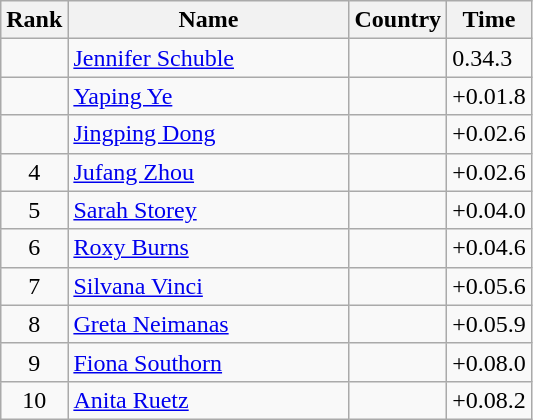<table class="wikitable sortable">
<tr>
<th width=20>Rank</th>
<th width=180>Name</th>
<th>Country</th>
<th>Time</th>
</tr>
<tr>
<td align=center></td>
<td><a href='#'>Jennifer Schuble</a></td>
<td></td>
<td>0.34.3</td>
</tr>
<tr>
<td align=center></td>
<td><a href='#'>Yaping Ye</a></td>
<td></td>
<td>+0.01.8</td>
</tr>
<tr>
<td align=center></td>
<td><a href='#'>Jingping Dong</a></td>
<td></td>
<td>+0.02.6</td>
</tr>
<tr>
<td align=center>4</td>
<td><a href='#'>Jufang Zhou</a></td>
<td></td>
<td>+0.02.6</td>
</tr>
<tr>
<td align=center>5</td>
<td><a href='#'>Sarah Storey</a></td>
<td></td>
<td>+0.04.0</td>
</tr>
<tr>
<td align=center>6</td>
<td><a href='#'>Roxy Burns</a></td>
<td></td>
<td>+0.04.6</td>
</tr>
<tr>
<td align=center>7</td>
<td><a href='#'>Silvana Vinci</a></td>
<td></td>
<td>+0.05.6</td>
</tr>
<tr>
<td align=center>8</td>
<td><a href='#'>Greta Neimanas</a></td>
<td></td>
<td>+0.05.9</td>
</tr>
<tr>
<td align=center>9</td>
<td><a href='#'>Fiona Southorn</a></td>
<td></td>
<td>+0.08.0</td>
</tr>
<tr>
<td align=center>10</td>
<td><a href='#'>Anita Ruetz</a></td>
<td></td>
<td>+0.08.2</td>
</tr>
</table>
